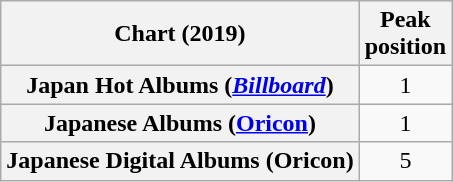<table class="wikitable plainrowheaders" style="text-align:center">
<tr>
<th scope="col">Chart (2019)</th>
<th scope="col">Peak<br>position</th>
</tr>
<tr>
<th scope="row">Japan Hot Albums (<a href='#'><em>Billboard</em></a>)</th>
<td>1</td>
</tr>
<tr>
<th scope="row">Japanese Albums (<a href='#'>Oricon</a>)</th>
<td>1</td>
</tr>
<tr>
<th scope="row">Japanese Digital Albums (Oricon)</th>
<td>5</td>
</tr>
</table>
